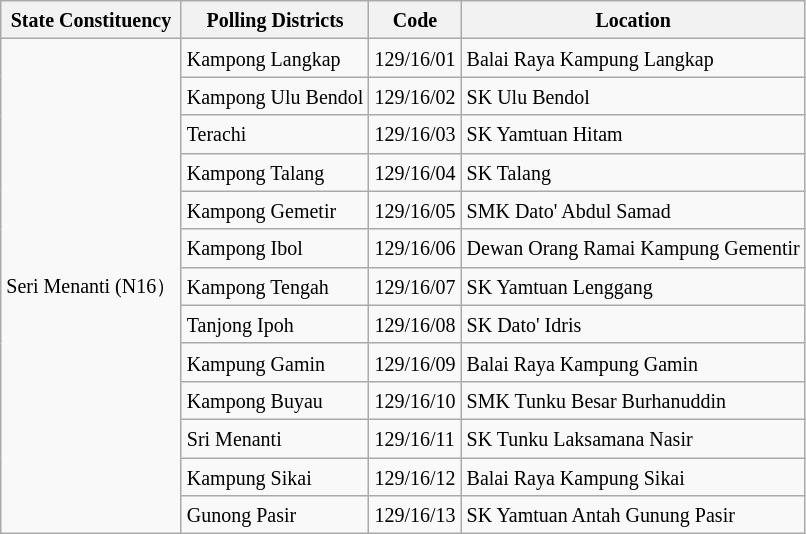<table class="wikitable sortable mw-collapsible">
<tr>
<th><small>State Constituency</small></th>
<th><small>Polling Districts</small></th>
<th><small>Code</small></th>
<th><small>Location</small></th>
</tr>
<tr>
<td rowspan="13"><small>Seri Menanti (N16）</small></td>
<td><small>Kampong Langkap</small></td>
<td><small>129/16/01</small></td>
<td><small>Balai Raya Kampung Langkap</small></td>
</tr>
<tr>
<td><small>Kampong Ulu Bendol</small></td>
<td><small>129/16/02</small></td>
<td><small>SK Ulu Bendol</small></td>
</tr>
<tr>
<td><small>Terachi</small></td>
<td><small>129/16/03</small></td>
<td><small>SK Yamtuan Hitam</small></td>
</tr>
<tr>
<td><small>Kampong Talang</small></td>
<td><small>129/16/04</small></td>
<td><small>SK Talang</small></td>
</tr>
<tr>
<td><small>Kampong Gemetir</small></td>
<td><small>129/16/05</small></td>
<td><small>SMK Dato' Abdul Samad</small></td>
</tr>
<tr>
<td><small>Kampong Ibol</small></td>
<td><small>129/16/06</small></td>
<td><small>Dewan Orang Ramai Kampung Gementir</small></td>
</tr>
<tr>
<td><small>Kampong Tengah</small></td>
<td><small>129/16/07</small></td>
<td><small>SK Yamtuan Lenggang</small></td>
</tr>
<tr>
<td><small>Tanjong Ipoh</small></td>
<td><small>129/16/08</small></td>
<td><small>SK Dato' Idris</small></td>
</tr>
<tr>
<td><small>Kampung Gamin</small></td>
<td><small>129/16/09</small></td>
<td><small>Balai Raya Kampung Gamin</small></td>
</tr>
<tr>
<td><small>Kampong Buyau</small></td>
<td><small>129/16/10</small></td>
<td><small>SMK Tunku Besar Burhanuddin</small></td>
</tr>
<tr>
<td><small>Sri Menanti</small></td>
<td><small>129/16/11</small></td>
<td><small>SK Tunku Laksamana Nasir</small></td>
</tr>
<tr>
<td><small>Kampung Sikai</small></td>
<td><small>129/16/12</small></td>
<td><small>Balai Raya Kampung Sikai</small></td>
</tr>
<tr>
<td><small>Gunong Pasir</small></td>
<td><small>129/16/13</small></td>
<td><small>SK Yamtuan Antah Gunung Pasir</small></td>
</tr>
</table>
